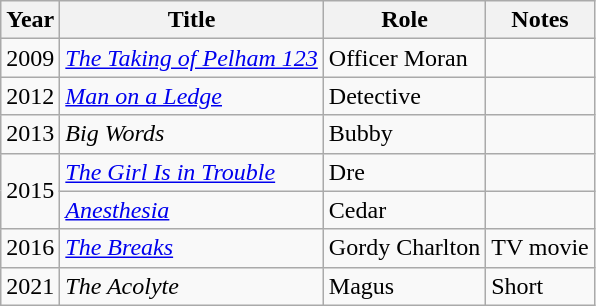<table class="wikitable plainrowheaders sortable" style="margin-right: 0;">
<tr>
<th>Year</th>
<th>Title</th>
<th>Role</th>
<th>Notes</th>
</tr>
<tr>
<td>2009</td>
<td><em><a href='#'>The Taking of Pelham 123</a></em></td>
<td>Officer Moran</td>
<td></td>
</tr>
<tr>
<td>2012</td>
<td><em><a href='#'>Man on a Ledge</a></em></td>
<td>Detective</td>
<td></td>
</tr>
<tr>
<td>2013</td>
<td><em>Big Words</em></td>
<td>Bubby</td>
<td></td>
</tr>
<tr>
<td rowspan=2>2015</td>
<td><em><a href='#'>The Girl Is in Trouble</a></em></td>
<td>Dre</td>
<td></td>
</tr>
<tr>
<td><em><a href='#'>Anesthesia</a></em></td>
<td>Cedar</td>
<td></td>
</tr>
<tr>
<td>2016</td>
<td><em><a href='#'>The Breaks</a></em></td>
<td>Gordy Charlton</td>
<td>TV movie</td>
</tr>
<tr>
<td>2021</td>
<td><em>The Acolyte</em></td>
<td>Magus</td>
<td>Short</td>
</tr>
</table>
